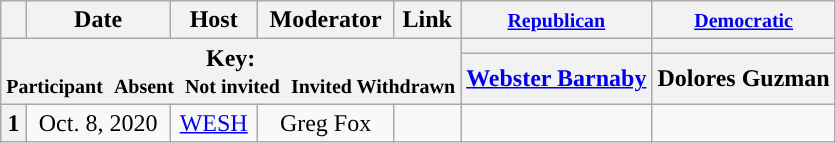<table class="wikitable" style="text-align:center;">
<tr>
<th scope="col"></th>
<th scope="col">Date</th>
<th scope="col">Host</th>
<th scope="col">Moderator</th>
<th scope="col">Link</th>
<th scope="col"><small><a href='#'>Republican</a></small></th>
<th scope="col"><small><a href='#'>Democratic</a></small></th>
</tr>
<tr>
<th colspan="5" rowspan="2">Key:<br> <small>Participant </small>  <small>Absent </small>  <small>Not invited </small>  <small>Invited  Withdrawn</small></th>
<th scope="col" style="background:"></th>
<th scope="col" style="background:"></th>
</tr>
<tr>
<th scope="col"><a href='#'>Webster Barnaby</a></th>
<th scope="col">Dolores Guzman</th>
</tr>
<tr>
<th>1</th>
<td style="white-space:nowrap;">Oct. 8, 2020</td>
<td style="white-space:nowrap;"><a href='#'>WESH</a></td>
<td style="white-space:nowrap;">Greg Fox</td>
<td style="white-space:nowrap;"></td>
<td></td>
<td></td>
</tr>
</table>
